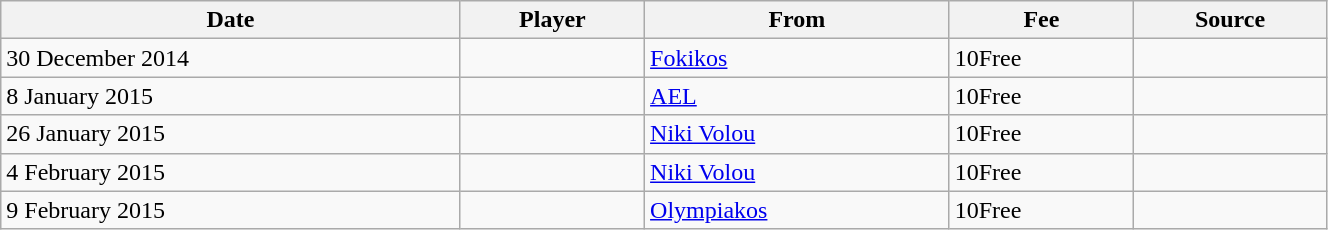<table class="wikitable sortable" style="text-align:center; width:70%; text-align:left;">
<tr>
<th>Date</th>
<th>Player</th>
<th>From</th>
<th>Fee</th>
<th>Source</th>
</tr>
<tr>
<td>30 December 2014</td>
<td></td>
<td> <a href='#'>Fokikos</a></td>
<td><span>10</span>Free</td>
<td style="text-align:center;"></td>
</tr>
<tr>
<td>8 January 2015</td>
<td></td>
<td> <a href='#'>AEL</a></td>
<td><span>10</span>Free</td>
<td style="text-align:center;"></td>
</tr>
<tr>
<td>26 January 2015</td>
<td></td>
<td> <a href='#'>Niki Volou</a></td>
<td><span>10</span>Free</td>
<td style="text-align:center;"></td>
</tr>
<tr>
<td>4 February 2015</td>
<td></td>
<td> <a href='#'>Niki Volou</a></td>
<td><span>10</span>Free</td>
<td style="text-align:center;"></td>
</tr>
<tr>
<td>9 February 2015</td>
<td></td>
<td> <a href='#'>Olympiakos</a></td>
<td><span>10</span>Free</td>
<td style="text-align:center;"></td>
</tr>
</table>
